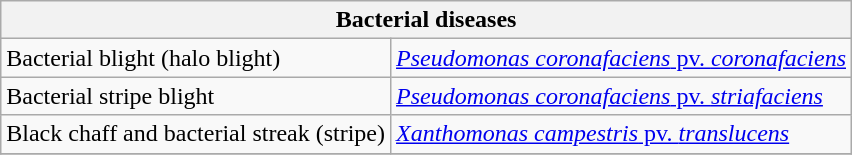<table class="wikitable" style="clear">
<tr>
<th colspan=2><strong>Bacterial diseases</strong><br></th>
</tr>
<tr>
<td>Bacterial blight (halo blight)</td>
<td><a href='#'><em>Pseudomonas coronafaciens</em> pv. <em>coronafaciens</em></a></td>
</tr>
<tr>
<td>Bacterial stripe blight</td>
<td><a href='#'><em>Pseudomonas coronafaciens</em> pv. <em>striafaciens</em></a></td>
</tr>
<tr>
<td>Black chaff and bacterial streak (stripe)</td>
<td><a href='#'><em>Xanthomonas campestris</em> pv. <em>translucens</em></a></td>
</tr>
<tr>
</tr>
</table>
